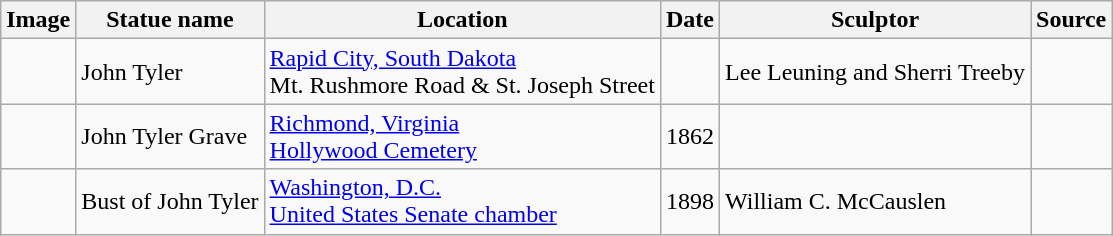<table class="wikitable sortable">
<tr>
<th scope="col" class="unsortable">Image</th>
<th scope="col">Statue name</th>
<th scope="col">Location</th>
<th scope="col">Date</th>
<th scope="col">Sculptor</th>
<th scope="col" class="unsortable">Source</th>
</tr>
<tr>
<td></td>
<td>John Tyler</td>
<td><a href='#'>Rapid City, South Dakota</a><br>Mt. Rushmore Road & St. Joseph Street</td>
<td></td>
<td>Lee Leuning and Sherri Treeby</td>
<td></td>
</tr>
<tr>
<td></td>
<td>John Tyler Grave</td>
<td><a href='#'>Richmond, Virginia</a><br><a href='#'>Hollywood Cemetery</a></td>
<td>1862</td>
<td></td>
<td></td>
</tr>
<tr>
<td></td>
<td>Bust of John Tyler</td>
<td><a href='#'>Washington, D.C.</a><br><a href='#'>United States Senate chamber</a></td>
<td>1898</td>
<td>William C. McCauslen</td>
<td></td>
</tr>
</table>
